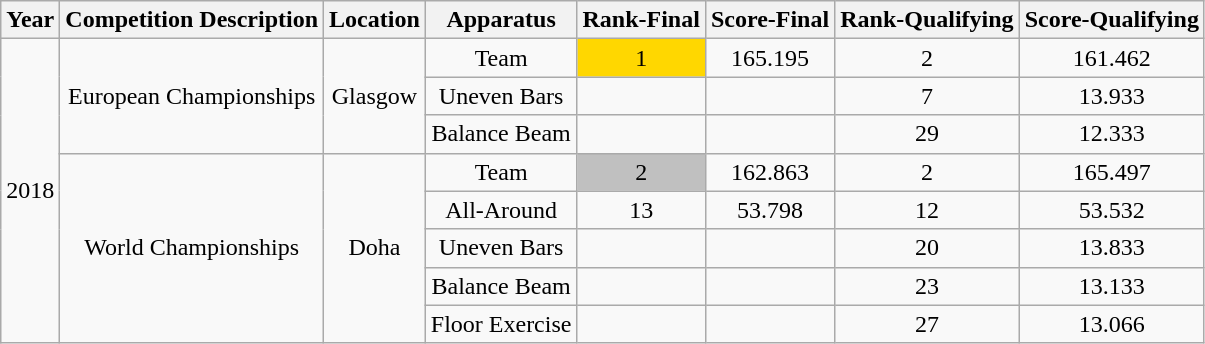<table class="wikitable" style="text-align:center">
<tr>
<th>Year</th>
<th>Competition Description</th>
<th>Location</th>
<th>Apparatus</th>
<th>Rank-Final</th>
<th>Score-Final</th>
<th>Rank-Qualifying</th>
<th>Score-Qualifying</th>
</tr>
<tr>
<td rowspan=8>2018</td>
<td rowspan=3>European Championships</td>
<td rowspan=3>Glasgow</td>
<td>Team</td>
<td style="background:gold;">1</td>
<td>165.195</td>
<td>2</td>
<td>161.462</td>
</tr>
<tr>
<td>Uneven Bars</td>
<td></td>
<td></td>
<td>7</td>
<td>13.933</td>
</tr>
<tr>
<td>Balance Beam</td>
<td></td>
<td></td>
<td>29</td>
<td>12.333</td>
</tr>
<tr>
<td rowspan=5>World Championships</td>
<td rowspan=5>Doha</td>
<td>Team</td>
<td style="background:silver;">2</td>
<td>162.863</td>
<td>2</td>
<td>165.497</td>
</tr>
<tr>
<td>All-Around</td>
<td>13</td>
<td>53.798</td>
<td>12</td>
<td>53.532</td>
</tr>
<tr>
<td>Uneven Bars</td>
<td></td>
<td></td>
<td>20</td>
<td>13.833</td>
</tr>
<tr>
<td>Balance Beam</td>
<td></td>
<td></td>
<td>23</td>
<td>13.133</td>
</tr>
<tr>
<td>Floor Exercise</td>
<td></td>
<td></td>
<td>27</td>
<td>13.066</td>
</tr>
</table>
